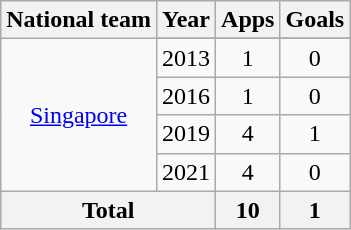<table class="wikitable" style="text-align:center">
<tr>
<th>National team</th>
<th>Year</th>
<th>Apps</th>
<th>Goals</th>
</tr>
<tr>
<td rowspan="5"><a href='#'>Singapore</a></td>
</tr>
<tr>
<td>2013</td>
<td>1</td>
<td>0</td>
</tr>
<tr>
<td>2016</td>
<td>1</td>
<td>0</td>
</tr>
<tr>
<td>2019</td>
<td>4</td>
<td>1</td>
</tr>
<tr>
<td>2021</td>
<td>4</td>
<td>0</td>
</tr>
<tr>
<th colspan="2">Total</th>
<th>10</th>
<th>1</th>
</tr>
</table>
